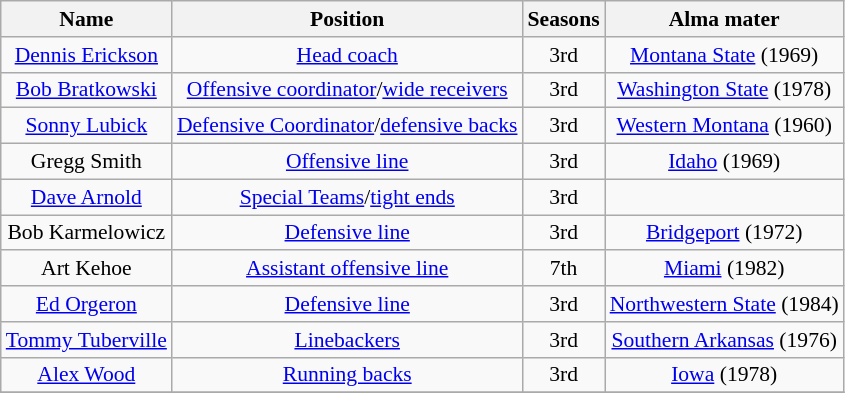<table class="wikitable" border="1" style="font-size:90%;">
<tr>
<th>Name</th>
<th>Position</th>
<th>Seasons</th>
<th>Alma mater</th>
</tr>
<tr style="text-align:center;">
<td><a href='#'>Dennis Erickson</a></td>
<td><a href='#'>Head coach</a></td>
<td>3rd</td>
<td><a href='#'>Montana State</a> (1969)</td>
</tr>
<tr style="text-align:center;">
<td><a href='#'>Bob Bratkowski</a></td>
<td><a href='#'>Offensive coordinator</a>/<a href='#'>wide receivers</a></td>
<td>3rd</td>
<td><a href='#'>Washington State</a> (1978)</td>
</tr>
<tr style="text-align:center;">
<td><a href='#'>Sonny Lubick</a></td>
<td><a href='#'>Defensive Coordinator</a>/<a href='#'>defensive backs</a></td>
<td>3rd</td>
<td><a href='#'>Western Montana</a> (1960)</td>
</tr>
<tr style="text-align:center;">
<td>Gregg Smith</td>
<td><a href='#'>Offensive line</a></td>
<td>3rd</td>
<td><a href='#'>Idaho</a> (1969)</td>
</tr>
<tr style="text-align:center;">
<td><a href='#'>Dave Arnold</a></td>
<td><a href='#'>Special Teams</a>/<a href='#'>tight ends</a></td>
<td>3rd</td>
<td></td>
</tr>
<tr style="text-align:center;">
<td>Bob Karmelowicz</td>
<td><a href='#'>Defensive line</a></td>
<td>3rd</td>
<td><a href='#'>Bridgeport</a> (1972)</td>
</tr>
<tr style="text-align:center;">
<td>Art Kehoe</td>
<td><a href='#'>Assistant offensive line</a></td>
<td>7th</td>
<td><a href='#'>Miami</a> (1982)</td>
</tr>
<tr style="text-align:center;">
<td><a href='#'>Ed Orgeron</a></td>
<td><a href='#'>Defensive line</a></td>
<td>3rd</td>
<td><a href='#'>Northwestern State</a> (1984)</td>
</tr>
<tr style="text-align:center;">
<td><a href='#'>Tommy Tuberville</a></td>
<td><a href='#'>Linebackers</a></td>
<td>3rd</td>
<td><a href='#'>Southern Arkansas</a> (1976)</td>
</tr>
<tr style="text-align:center;">
<td><a href='#'>Alex Wood</a></td>
<td><a href='#'>Running backs</a></td>
<td>3rd</td>
<td><a href='#'>Iowa</a> (1978)</td>
</tr>
<tr style="text-align:center;">
</tr>
</table>
